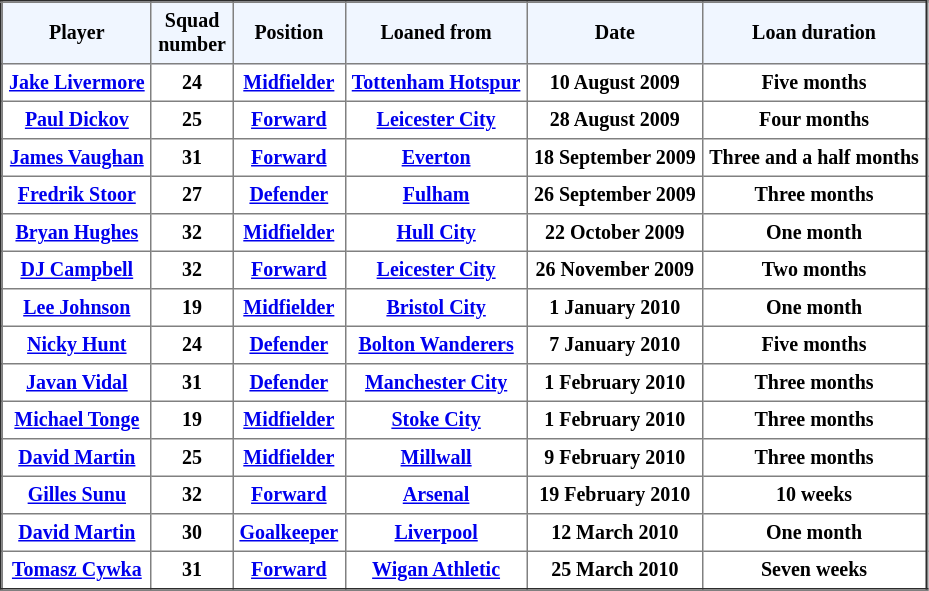<table border="2" cellpadding="4" style="border-collapse:collapse; text-align:center; font-size:smaller;">
<tr style="background:#f0f6ff;">
<th><strong>Player</strong></th>
<th><strong>Squad<br>number</strong></th>
<th><strong>Position</strong></th>
<th><strong>Loaned from</strong></th>
<th><strong>Date</strong></th>
<th><strong>Loan duration</strong></th>
</tr>
<tr bgcolor="">
<th><a href='#'>Jake Livermore</a></th>
<th>24</th>
<th><a href='#'>Midfielder</a></th>
<th><a href='#'>Tottenham Hotspur</a></th>
<th>10 August 2009</th>
<th>Five months</th>
</tr>
<tr bgcolor="">
<th><a href='#'>Paul Dickov</a></th>
<th>25</th>
<th><a href='#'>Forward</a></th>
<th><a href='#'>Leicester City</a></th>
<th>28 August 2009</th>
<th>Four months</th>
</tr>
<tr bgcolor="">
<th><a href='#'>James Vaughan</a></th>
<th>31</th>
<th><a href='#'>Forward</a></th>
<th><a href='#'>Everton</a></th>
<th>18 September 2009</th>
<th>Three and a half months</th>
</tr>
<tr bgcolor="">
<th><a href='#'>Fredrik Stoor</a></th>
<th>27</th>
<th><a href='#'>Defender</a></th>
<th><a href='#'>Fulham</a></th>
<th>26 September 2009</th>
<th>Three months</th>
</tr>
<tr bgcolor="">
<th><a href='#'>Bryan Hughes</a></th>
<th>32</th>
<th><a href='#'>Midfielder</a></th>
<th><a href='#'>Hull City</a></th>
<th>22 October 2009</th>
<th>One month</th>
</tr>
<tr bgcolor="">
<th><a href='#'>DJ Campbell</a></th>
<th>32</th>
<th><a href='#'>Forward</a></th>
<th><a href='#'>Leicester City</a></th>
<th>26 November 2009</th>
<th>Two months</th>
</tr>
<tr bgcolor="">
<th><a href='#'>Lee Johnson</a></th>
<th>19</th>
<th><a href='#'>Midfielder</a></th>
<th><a href='#'>Bristol City</a></th>
<th>1 January 2010</th>
<th>One month</th>
</tr>
<tr bgcolor="">
<th><a href='#'>Nicky Hunt</a></th>
<th>24</th>
<th><a href='#'>Defender</a></th>
<th><a href='#'>Bolton Wanderers</a></th>
<th>7 January 2010</th>
<th>Five months</th>
</tr>
<tr bgcolor="">
<th><a href='#'>Javan Vidal</a></th>
<th>31</th>
<th><a href='#'>Defender</a></th>
<th><a href='#'>Manchester City</a></th>
<th>1 February 2010</th>
<th>Three months</th>
</tr>
<tr bgcolor="">
<th><a href='#'>Michael Tonge</a></th>
<th>19</th>
<th><a href='#'>Midfielder</a></th>
<th><a href='#'>Stoke City</a></th>
<th>1 February 2010</th>
<th>Three months</th>
</tr>
<tr bgcolor="">
<th><a href='#'>David Martin</a></th>
<th>25</th>
<th><a href='#'>Midfielder</a></th>
<th><a href='#'>Millwall</a></th>
<th>9 February 2010</th>
<th>Three months</th>
</tr>
<tr bgcolor="">
<th><a href='#'>Gilles Sunu</a></th>
<th>32</th>
<th><a href='#'>Forward</a></th>
<th><a href='#'>Arsenal</a></th>
<th>19 February 2010</th>
<th>10 weeks</th>
</tr>
<tr bgcolor="">
<th><a href='#'>David Martin</a></th>
<th>30</th>
<th><a href='#'>Goalkeeper</a></th>
<th><a href='#'>Liverpool</a></th>
<th>12 March 2010</th>
<th>One month</th>
</tr>
<tr bgcolor="">
<th><a href='#'>Tomasz Cywka</a></th>
<th>31</th>
<th><a href='#'>Forward</a></th>
<th><a href='#'>Wigan Athletic</a></th>
<th>25 March 2010</th>
<th>Seven weeks</th>
</tr>
</table>
